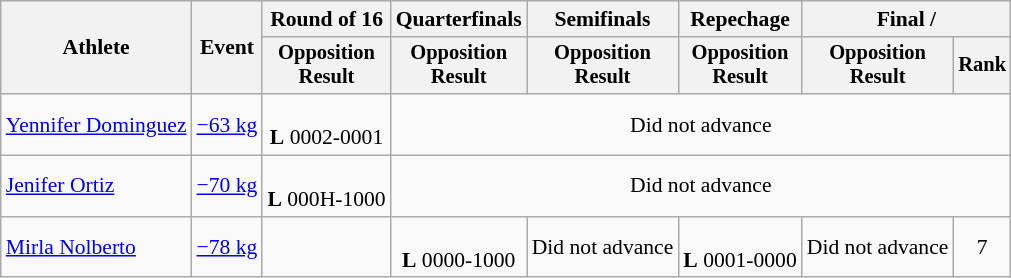<table class="wikitable" style="font-size:90%">
<tr>
<th rowspan=2>Athlete</th>
<th rowspan=2>Event</th>
<th>Round of 16</th>
<th>Quarterfinals</th>
<th>Semifinals</th>
<th>Repechage</th>
<th colspan=2>Final / </th>
</tr>
<tr style="font-size:95%">
<th>Opposition<br>Result</th>
<th>Opposition<br>Result</th>
<th>Opposition<br>Result</th>
<th>Opposition<br>Result</th>
<th>Opposition<br>Result</th>
<th>Rank</th>
</tr>
<tr align=center>
<td align=left><a href='#'>Yennifer Dominguez</a></td>
<td align=left><a href='#'>−63 kg</a></td>
<td><br><strong>L</strong> 0002-0001</td>
<td colspan=5>Did not advance</td>
</tr>
<tr align=center>
<td align=left><a href='#'>Jenifer Ortiz</a></td>
<td align=left><a href='#'>−70 kg</a></td>
<td><br><strong>L</strong> 000H-1000</td>
<td colspan=5>Did not advance</td>
</tr>
<tr align=center>
<td align=left><a href='#'>Mirla Nolberto</a></td>
<td align=left><a href='#'>−78 kg</a></td>
<td></td>
<td><br><strong>L</strong> 0000-1000</td>
<td>Did not advance</td>
<td><br><strong>L</strong> 0001-0000</td>
<td>Did not advance</td>
<td>7</td>
</tr>
</table>
